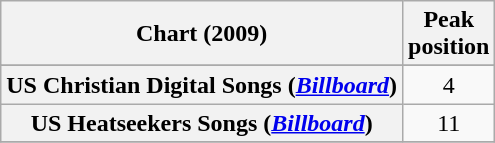<table class="wikitable sortable plainrowheaders" style="text-align:center">
<tr>
<th scope="col">Chart (2009)</th>
<th scope="col">Peak<br> position</th>
</tr>
<tr>
</tr>
<tr>
</tr>
<tr>
<th scope="row">US Christian Digital Songs (<a href='#'><em>Billboard</em></a>)</th>
<td>4</td>
</tr>
<tr>
<th scope="row">US Heatseekers Songs (<a href='#'><em>Billboard</em></a>)</th>
<td>11</td>
</tr>
<tr>
</tr>
</table>
